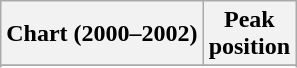<table class="wikitable sortable plainrowheaders" style="text-align:center">
<tr>
<th scope="col">Chart (2000–2002)</th>
<th scope="col">Peak<br> position</th>
</tr>
<tr>
</tr>
<tr>
</tr>
<tr>
</tr>
<tr>
</tr>
<tr>
</tr>
<tr>
</tr>
<tr>
</tr>
<tr>
</tr>
<tr>
</tr>
</table>
